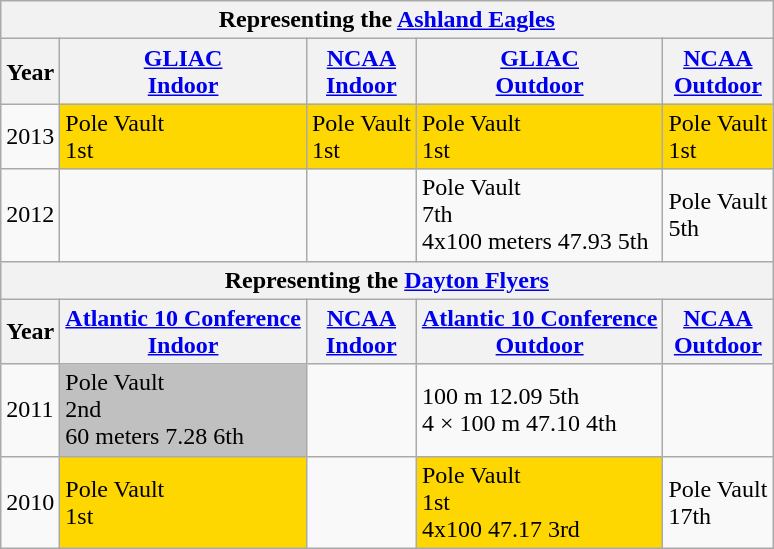<table class="wikitable sortable">
<tr>
<th colspan="9">Representing the <a href='#'>Ashland Eagles</a></th>
</tr>
<tr>
<th>Year</th>
<th><a href='#'>GLIAC</a><br><a href='#'>Indoor</a></th>
<th><a href='#'>NCAA</a><br> <a href='#'>Indoor</a></th>
<th><a href='#'>GLIAC</a><br><a href='#'>Outdoor</a></th>
<th><a href='#'>NCAA</a><br><a href='#'>Outdoor</a></th>
</tr>
<tr>
<td>2013</td>
<td bgcolor=gold>Pole Vault<br> 1st</td>
<td bgcolor=gold>Pole Vault<br> 1st</td>
<td bgcolor=gold>Pole Vault<br> 1st</td>
<td bgcolor=gold>Pole Vault<br> 1st</td>
</tr>
<tr>
<td>2012</td>
<td></td>
<td></td>
<td>Pole Vault<br> 7th<br>4x100 meters 47.93 5th</td>
<td>Pole Vault<br> 5th</td>
</tr>
<tr>
<th colspan="9">Representing the <a href='#'>Dayton Flyers</a></th>
</tr>
<tr>
<th>Year</th>
<th><a href='#'>Atlantic 10 Conference</a><br><a href='#'>Indoor</a></th>
<th><a href='#'>NCAA</a><br> <a href='#'>Indoor</a></th>
<th><a href='#'>Atlantic 10 Conference</a><br><a href='#'>Outdoor</a></th>
<th><a href='#'>NCAA</a><br><a href='#'>Outdoor</a></th>
</tr>
<tr>
<td>2011</td>
<td bgcolor=silver>Pole Vault<br> 2nd<br>60 meters 7.28 6th</td>
<td></td>
<td>100 m 12.09 5th<br>4 × 100 m 47.10 4th</td>
<td></td>
</tr>
<tr>
<td>2010</td>
<td bgcolor=gold>Pole Vault<br> 1st</td>
<td></td>
<td bgcolor=gold>Pole Vault<br> 1st<br>4x100 47.17 3rd</td>
<td>Pole Vault<br> 17th</td>
</tr>
</table>
